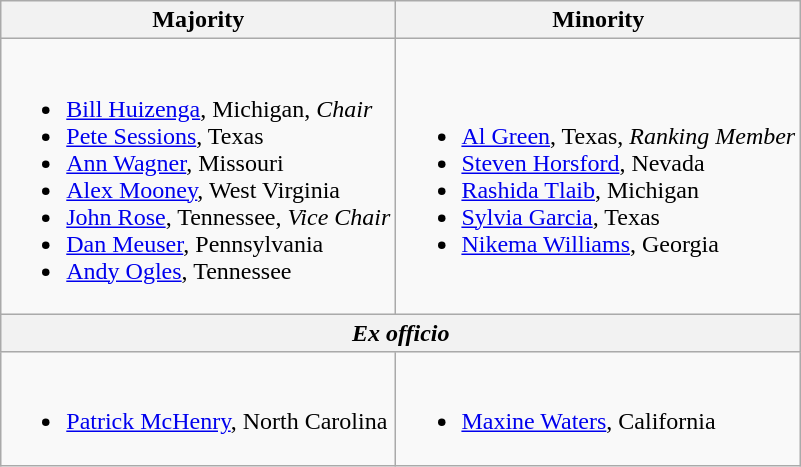<table class=wikitable>
<tr>
<th>Majority</th>
<th>Minority</th>
</tr>
<tr>
<td><br><ul><li><a href='#'>Bill Huizenga</a>, Michigan, <em>Chair</em></li><li><a href='#'>Pete Sessions</a>, Texas</li><li><a href='#'>Ann Wagner</a>, Missouri</li><li><a href='#'>Alex Mooney</a>, West Virginia</li><li><a href='#'>John Rose</a>, Tennessee, <em>Vice Chair</em></li><li><a href='#'>Dan Meuser</a>, Pennsylvania</li><li><a href='#'>Andy Ogles</a>, Tennessee</li></ul></td>
<td><br><ul><li><a href='#'>Al Green</a>, Texas, <em>Ranking Member</em></li><li><a href='#'>Steven Horsford</a>, Nevada</li><li><a href='#'>Rashida Tlaib</a>, Michigan</li><li><a href='#'>Sylvia Garcia</a>, Texas</li><li><a href='#'>Nikema Williams</a>, Georgia</li></ul></td>
</tr>
<tr>
<th colspan=2><em>Ex officio</em></th>
</tr>
<tr>
<td><br><ul><li><a href='#'>Patrick McHenry</a>, North Carolina</li></ul></td>
<td><br><ul><li><a href='#'>Maxine Waters</a>, California</li></ul></td>
</tr>
</table>
